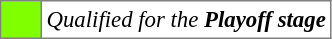<table bgcolor="#f7f8ff" cellpadding="3" cellspacing="0" border="1" style="font-size: 95%; border: gray solid 1px; border-collapse: collapse;text-align:center;">
<tr>
<td style="background: #7fff00;" width="20"></td>
<td bgcolor="#ffffff" align="left"><em>Qualified for the <strong>Playoff stage</strong> </em></td>
</tr>
</table>
